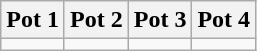<table class="wikitable">
<tr>
<th style="width: 25%;">Pot 1</th>
<th style="width: 25%;">Pot 2</th>
<th style="width: 25%;">Pot 3</th>
<th style="width: 25%;">Pot 4</th>
</tr>
<tr style="vertical-align: top;">
<td></td>
<td></td>
<td></td>
<td></td>
</tr>
</table>
